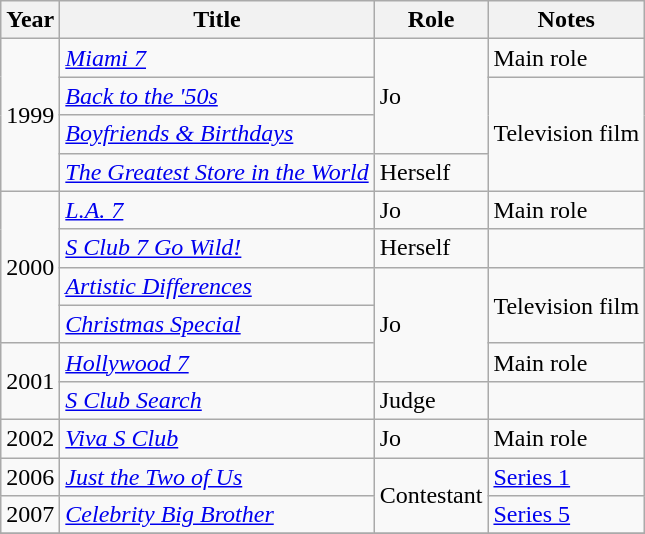<table class="wikitable">
<tr>
<th>Year</th>
<th>Title</th>
<th>Role</th>
<th class="unsortable">Notes</th>
</tr>
<tr>
<td rowspan=4>1999</td>
<td><em><a href='#'>Miami 7</a></em></td>
<td rowspan=3>Jo</td>
<td>Main role</td>
</tr>
<tr>
<td><em><a href='#'>Back to the '50s</a></em></td>
<td rowspan=3>Television film</td>
</tr>
<tr>
<td><em><a href='#'>Boyfriends & Birthdays</a></em></td>
</tr>
<tr>
<td><em><a href='#'>The Greatest Store in the World</a></em></td>
<td>Herself</td>
</tr>
<tr>
<td rowspan=4>2000</td>
<td><em><a href='#'>L.A. 7</a></em></td>
<td>Jo</td>
<td>Main role</td>
</tr>
<tr>
<td><em><a href='#'>S Club 7 Go Wild!</a></em></td>
<td>Herself</td>
<td></td>
</tr>
<tr>
<td><em><a href='#'>Artistic Differences</a></em></td>
<td rowspan=3>Jo</td>
<td rowspan=2>Television film</td>
</tr>
<tr>
<td><em><a href='#'>Christmas Special</a></em></td>
</tr>
<tr>
<td rowspan=2>2001</td>
<td><em><a href='#'>Hollywood 7</a></em></td>
<td>Main role</td>
</tr>
<tr>
<td><em><a href='#'>S Club Search</a></em></td>
<td>Judge</td>
<td></td>
</tr>
<tr>
<td>2002</td>
<td><em><a href='#'>Viva S Club</a></em></td>
<td>Jo</td>
<td>Main role</td>
</tr>
<tr>
<td>2006</td>
<td><em><a href='#'>Just the Two of Us</a></em></td>
<td rowspan=2>Contestant</td>
<td><a href='#'>Series 1</a></td>
</tr>
<tr>
<td>2007</td>
<td><em><a href='#'>Celebrity Big Brother</a></em></td>
<td><a href='#'>Series 5</a></td>
</tr>
<tr>
</tr>
</table>
